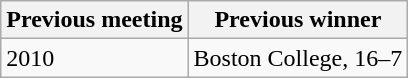<table class="wikitable">
<tr>
<th>Previous meeting</th>
<th>Previous winner</th>
</tr>
<tr>
<td>2010</td>
<td>Boston College, 16–7</td>
</tr>
</table>
